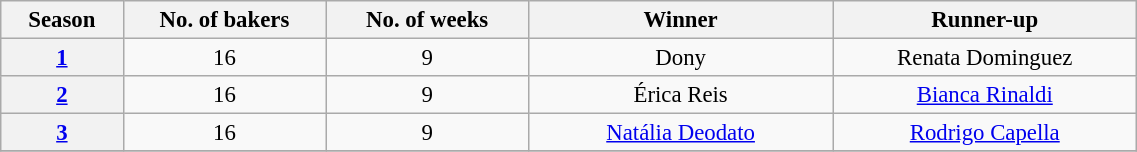<table class="wikitable" style="text-align:center; font-size:95%; width:60%;">
<tr>
<th scope="col" style="width:05.00%">Season</th>
<th scope="col" style="width:10.00%">No. of bakers</th>
<th scope="col" style="width:10.00%">No. of weeks</th>
<th scope="col" style="width:15.00%">Winner</th>
<th scope="col" style="width:15.00%">Runner-up</th>
</tr>
<tr>
<th><a href='#'>1</a></th>
<td>16</td>
<td>9</td>
<td>Dony </td>
<td>Renata Dominguez</td>
</tr>
<tr>
<th><a href='#'>2</a></th>
<td>16</td>
<td>9</td>
<td>Érica Reis</td>
<td><a href='#'>Bianca Rinaldi</a></td>
</tr>
<tr>
<th><a href='#'>3</a></th>
<td>16</td>
<td>9</td>
<td><a href='#'>Natália Deodato</a></td>
<td><a href='#'>Rodrigo Capella</a></td>
</tr>
<tr>
</tr>
</table>
